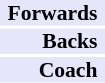<table cellpadding="0" style="border:0;font-size:90%;">
<tr>
<td style="padding:0 5px; text-align:right;" bgcolor="lavender"><strong>Forwards</strong></td>
<td style="text-align:left;"></td>
</tr>
<tr>
<td style="padding:0 5px; text-align:right;" bgcolor="lavender"><strong>Backs</strong></td>
<td style="text-align:left;"></td>
</tr>
<tr>
<td style="padding:0 5px; text-align:right;" bgcolor="lavender"><strong>Coach</strong></td>
<td style="text-align:left;"></td>
</tr>
</table>
